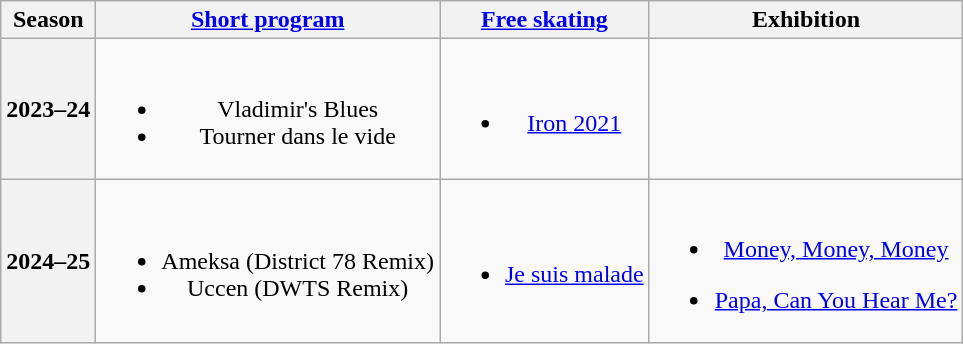<table class="wikitable" style="text-align:center">
<tr>
<th>Season</th>
<th><a href='#'>Short program</a></th>
<th><a href='#'>Free skating</a></th>
<th>Exhibition</th>
</tr>
<tr>
<th>2023–24 <br> </th>
<td><br><ul><li>Vladimir's Blues <br> </li><li>Tourner dans le vide <br> </li></ul></td>
<td><br><ul><li><a href='#'>Iron 2021</a> <br> </li></ul></td>
<td></td>
</tr>
<tr>
<th>2024–25 <br> </th>
<td><br><ul><li>Ameksa (District 78 Remix) <br> </li><li>Uccen (DWTS Remix) <br> </li></ul></td>
<td><br><ul><li><a href='#'>Je suis malade</a> <br> </li></ul></td>
<td><br><ul><li><a href='#'>Money, Money, Money</a> <br></li></ul><ul><li><a href='#'>Papa, Can You Hear Me?</a> <br> </li></ul></td>
</tr>
</table>
